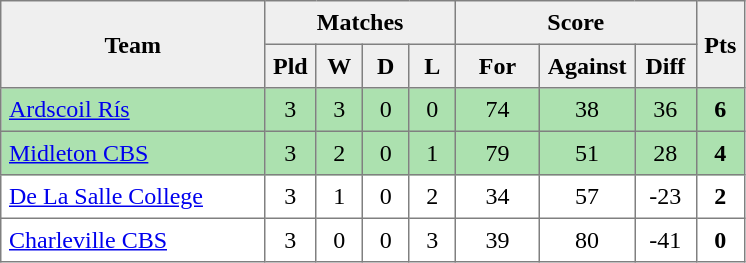<table style=border-collapse:collapse border=1 cellspacing=0 cellpadding=5>
<tr align=center bgcolor=#efefef>
<th rowspan=2 width=165>Team</th>
<th colspan=4>Matches</th>
<th colspan=3>Score</th>
<th rowspan=2width=20>Pts</th>
</tr>
<tr align=center bgcolor=#efefef>
<th width=20>Pld</th>
<th width=20>W</th>
<th width=20>D</th>
<th width=20>L</th>
<th width=45>For</th>
<th width=45>Against</th>
<th width=30>Diff</th>
</tr>
<tr align=center style="background:#ACE1AF;">
<td style="text-align:left;"><a href='#'>Ardscoil Rís</a></td>
<td>3</td>
<td>3</td>
<td>0</td>
<td>0</td>
<td>74</td>
<td>38</td>
<td>36</td>
<td><strong>6</strong></td>
</tr>
<tr align=center style="background:#ACE1AF;">
<td style="text-align:left;"><a href='#'>Midleton CBS</a></td>
<td>3</td>
<td>2</td>
<td>0</td>
<td>1</td>
<td>79</td>
<td>51</td>
<td>28</td>
<td><strong>4</strong></td>
</tr>
<tr align=center>
<td style="text-align:left;"><a href='#'>De La Salle College</a></td>
<td>3</td>
<td>1</td>
<td>0</td>
<td>2</td>
<td>34</td>
<td>57</td>
<td>-23</td>
<td><strong>2</strong></td>
</tr>
<tr align=center>
<td style="text-align:left;"><a href='#'>Charleville CBS</a></td>
<td>3</td>
<td>0</td>
<td>0</td>
<td>3</td>
<td>39</td>
<td>80</td>
<td>-41</td>
<td><strong>0</strong></td>
</tr>
</table>
